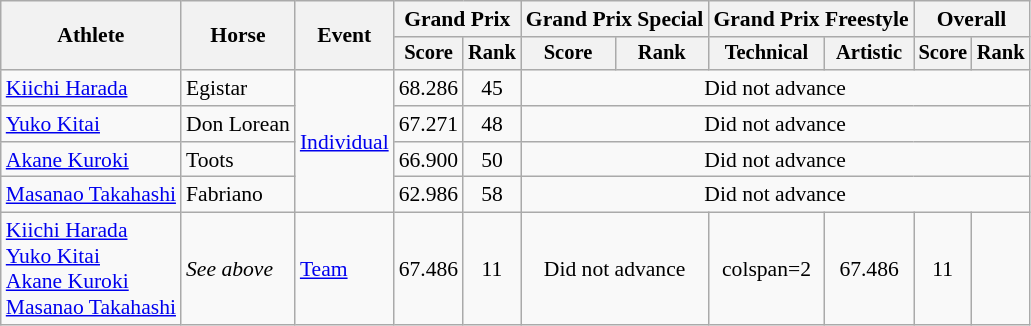<table class=wikitable style="font-size:90%">
<tr>
<th rowspan="2">Athlete</th>
<th rowspan="2">Horse</th>
<th rowspan="2">Event</th>
<th colspan="2">Grand Prix</th>
<th colspan="2">Grand Prix Special</th>
<th colspan="2">Grand Prix Freestyle</th>
<th colspan="2">Overall</th>
</tr>
<tr style="font-size:95%">
<th>Score</th>
<th>Rank</th>
<th>Score</th>
<th>Rank</th>
<th>Technical</th>
<th>Artistic</th>
<th>Score</th>
<th>Rank</th>
</tr>
<tr align=center>
<td align=left><a href='#'>Kiichi Harada</a></td>
<td align=left>Egistar</td>
<td rowspan=4 align=left><a href='#'>Individual</a></td>
<td>68.286</td>
<td>45</td>
<td colspan=6>Did not advance</td>
</tr>
<tr align=center>
<td align=left><a href='#'>Yuko Kitai</a></td>
<td align=left>Don Lorean</td>
<td>67.271</td>
<td>48</td>
<td colspan=6>Did not advance</td>
</tr>
<tr align=center>
<td align=left><a href='#'>Akane Kuroki</a></td>
<td align=left>Toots</td>
<td>66.900</td>
<td>50</td>
<td colspan=6>Did not advance</td>
</tr>
<tr align=center>
<td align=left><a href='#'>Masanao Takahashi</a></td>
<td align=left>Fabriano</td>
<td>62.986</td>
<td>58</td>
<td colspan=6>Did not advance</td>
</tr>
<tr align=center>
<td align=left><a href='#'>Kiichi Harada</a><br><a href='#'>Yuko Kitai</a><br><a href='#'>Akane Kuroki</a><br><a href='#'>Masanao Takahashi</a></td>
<td align=left><em>See above</em></td>
<td align=left><a href='#'>Team</a></td>
<td>67.486</td>
<td>11</td>
<td colspan=2>Did not advance</td>
<td>colspan=2 </td>
<td>67.486</td>
<td>11</td>
</tr>
</table>
